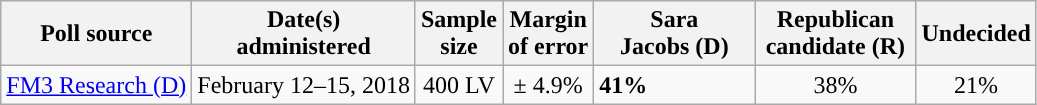<table class="wikitable">
<tr>
<th>Poll source</th>
<th>Date(s)<br>administered</th>
<th>Sample<br>size</th>
<th>Margin<br>of error</th>
<th style="width:100px;">Sara<br>Jacobs (D)</th>
<th style="width:100px;">Republican<br>candidate (R)</th>
<th>Undecided</th>
</tr>
<tr>
<td><a href='#'>FM3 Research (D)</a></td>
<td style="text-align:center">February 12–15, 2018</td>
<td style="text-align:center">400 LV</td>
<td style="text-align:center">± 4.9%</td>
<td style="background-color:"><strong>41%</strong></td>
<td style="text-align:center">38%</td>
<td style="text-align:center">21%</td>
</tr>
</table>
